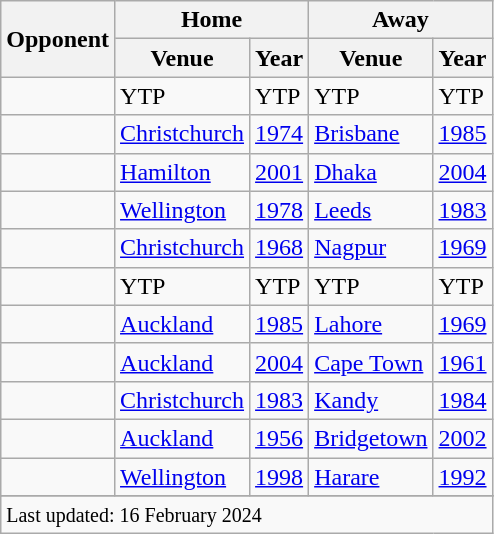<table class="wikitable plainrowheaders sortable">
<tr>
<th rowspan="2">Opponent</th>
<th colspan="2">Home</th>
<th colspan="2">Away</th>
</tr>
<tr>
<th>Venue</th>
<th>Year</th>
<th>Venue</th>
<th>Year</th>
</tr>
<tr>
<td></td>
<td>YTP</td>
<td>YTP</td>
<td>YTP</td>
<td>YTP</td>
</tr>
<tr>
<td></td>
<td><a href='#'>Christchurch</a></td>
<td><a href='#'>1974</a></td>
<td><a href='#'>Brisbane</a></td>
<td><a href='#'>1985</a></td>
</tr>
<tr>
<td></td>
<td><a href='#'>Hamilton</a></td>
<td><a href='#'>2001</a></td>
<td><a href='#'>Dhaka</a></td>
<td><a href='#'>2004</a></td>
</tr>
<tr>
<td></td>
<td><a href='#'>Wellington</a></td>
<td><a href='#'>1978</a></td>
<td><a href='#'>Leeds</a></td>
<td><a href='#'>1983</a></td>
</tr>
<tr>
<td></td>
<td><a href='#'>Christchurch</a></td>
<td><a href='#'>1968</a></td>
<td><a href='#'>Nagpur</a></td>
<td><a href='#'>1969</a></td>
</tr>
<tr>
<td></td>
<td>YTP</td>
<td>YTP</td>
<td>YTP</td>
<td>YTP</td>
</tr>
<tr>
<td></td>
<td><a href='#'>Auckland</a></td>
<td><a href='#'>1985</a></td>
<td><a href='#'>Lahore</a></td>
<td><a href='#'>1969</a></td>
</tr>
<tr>
<td></td>
<td><a href='#'>Auckland</a></td>
<td><a href='#'>2004</a></td>
<td><a href='#'>Cape Town</a></td>
<td><a href='#'>1961</a></td>
</tr>
<tr>
<td></td>
<td><a href='#'>Christchurch</a></td>
<td><a href='#'>1983</a></td>
<td><a href='#'>Kandy</a></td>
<td><a href='#'>1984</a></td>
</tr>
<tr>
<td></td>
<td><a href='#'>Auckland</a></td>
<td><a href='#'>1956</a></td>
<td><a href='#'>Bridgetown</a></td>
<td><a href='#'>2002</a></td>
</tr>
<tr>
<td></td>
<td><a href='#'>Wellington</a></td>
<td><a href='#'>1998</a></td>
<td><a href='#'>Harare</a></td>
<td><a href='#'>1992</a></td>
</tr>
<tr>
</tr>
<tr class=sortbottom>
<td colspan=5><small>Last updated: 16 February 2024</small></td>
</tr>
</table>
